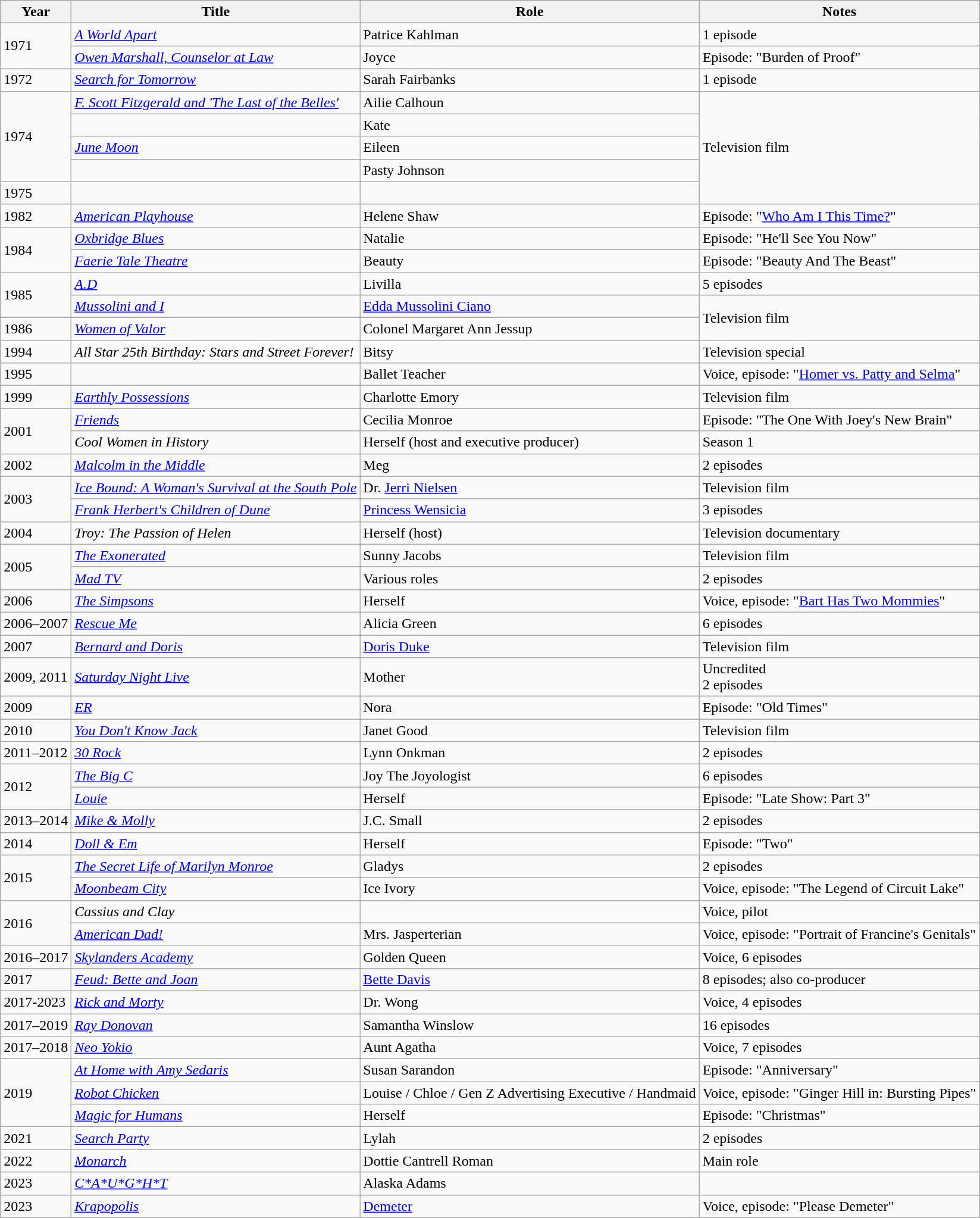<table class="wikitable sortable unsortable">
<tr>
<th>Year</th>
<th>Title</th>
<th>Role</th>
<th class="unsortable">Notes</th>
</tr>
<tr>
<td rowspan=2>1971</td>
<td><em><a href='#'>A World Apart</a></em></td>
<td>Patrice Kahlman</td>
<td>1 episode</td>
</tr>
<tr>
<td><em><a href='#'>Owen Marshall, Counselor at Law</a></em></td>
<td>Joyce</td>
<td>Episode: "Burden of Proof"</td>
</tr>
<tr>
<td>1972</td>
<td><em><a href='#'>Search for Tomorrow</a></em></td>
<td>Sarah Fairbanks</td>
<td>1 episode</td>
</tr>
<tr>
<td rowspan=4>1974</td>
<td><em><a href='#'>F. Scott Fitzgerald and 'The Last of the Belles'</a></em></td>
<td>Ailie Calhoun</td>
<td rowspan=5>Television film</td>
</tr>
<tr>
<td><em></em></td>
<td>Kate</td>
</tr>
<tr>
<td><em><a href='#'>June Moon</a></em></td>
<td>Eileen</td>
</tr>
<tr>
<td><em></em></td>
<td>Pasty Johnson</td>
</tr>
<tr>
<td>1975</td>
<td><em></em></td>
<td></td>
</tr>
<tr>
<td>1982</td>
<td><em><a href='#'>American Playhouse</a></em></td>
<td>Helene Shaw</td>
<td>Episode: "<a href='#'>Who Am I This Time?</a>"</td>
</tr>
<tr>
<td rowspan=2>1984</td>
<td><em><a href='#'>Oxbridge Blues</a></em></td>
<td>Natalie</td>
<td>Episode: "He'll See You Now"</td>
</tr>
<tr>
<td><em><a href='#'>Faerie Tale Theatre</a></em></td>
<td>Beauty</td>
<td>Episode: "Beauty And The Beast"</td>
</tr>
<tr>
<td rowspan=2>1985</td>
<td><em><a href='#'>A.D</a></em></td>
<td>Livilla</td>
<td>5 episodes</td>
</tr>
<tr>
<td><em><a href='#'>Mussolini and I</a></em></td>
<td><a href='#'>Edda Mussolini Ciano</a></td>
<td rowspan=2>Television film</td>
</tr>
<tr>
<td>1986</td>
<td><em><a href='#'>Women of Valor</a></em></td>
<td>Colonel Margaret Ann Jessup</td>
</tr>
<tr>
<td>1994</td>
<td><em>All Star 25th Birthday: Stars and Street Forever!</em></td>
<td>Bitsy</td>
<td>Television special</td>
</tr>
<tr>
<td>1995</td>
<td><em></em></td>
<td>Ballet Teacher</td>
<td>Voice, episode: "<a href='#'>Homer vs. Patty and Selma</a>"</td>
</tr>
<tr>
<td>1999</td>
<td><em><a href='#'>Earthly Possessions</a></em></td>
<td>Charlotte Emory</td>
<td>Television film</td>
</tr>
<tr>
<td rowspan=2>2001</td>
<td><em><a href='#'>Friends</a></em></td>
<td>Cecilia Monroe</td>
<td>Episode: "The One With Joey's New Brain"</td>
</tr>
<tr>
<td><em>Cool Women in History</em></td>
<td>Herself (host and executive producer)</td>
<td>Season 1</td>
</tr>
<tr>
<td>2002</td>
<td><em><a href='#'>Malcolm in the Middle</a></em></td>
<td>Meg</td>
<td>2 episodes</td>
</tr>
<tr>
<td rowspan=2>2003</td>
<td><em><a href='#'>Ice Bound: A Woman's Survival at the South Pole</a></em></td>
<td>Dr. <a href='#'>Jerri Nielsen</a></td>
<td>Television film</td>
</tr>
<tr>
<td><em><a href='#'>Frank Herbert's Children of Dune</a></em></td>
<td><a href='#'>Princess Wensicia</a></td>
<td>3 episodes</td>
</tr>
<tr>
<td>2004</td>
<td><em>Troy: The Passion of Helen</em></td>
<td>Herself (host)</td>
<td>Television documentary</td>
</tr>
<tr>
<td rowspan=2>2005</td>
<td><em><a href='#'>The Exonerated</a></em></td>
<td>Sunny Jacobs</td>
<td>Television film</td>
</tr>
<tr>
<td><em><a href='#'>Mad TV</a></em></td>
<td>Various roles</td>
<td>2 episodes</td>
</tr>
<tr>
<td>2006</td>
<td><em><a href='#'>The Simpsons</a></em></td>
<td>Herself</td>
<td>Voice, episode: "<a href='#'>Bart Has Two Mommies</a>"</td>
</tr>
<tr>
<td>2006–2007</td>
<td><em><a href='#'>Rescue Me</a></em></td>
<td>Alicia Green</td>
<td>6 episodes</td>
</tr>
<tr>
<td>2007</td>
<td><em><a href='#'>Bernard and Doris</a></em></td>
<td><a href='#'>Doris Duke</a></td>
<td>Television film</td>
</tr>
<tr>
<td>2009, 2011</td>
<td><em><a href='#'>Saturday Night Live</a></em></td>
<td>Mother</td>
<td>Uncredited <br> 2 episodes</td>
</tr>
<tr>
<td>2009</td>
<td><em><a href='#'>ER</a></em></td>
<td>Nora</td>
<td>Episode: "Old Times"</td>
</tr>
<tr>
<td>2010</td>
<td><em><a href='#'>You Don't Know Jack</a></em></td>
<td>Janet Good</td>
<td>Television film</td>
</tr>
<tr>
<td>2011–2012</td>
<td><em><a href='#'>30 Rock</a></em></td>
<td>Lynn Onkman</td>
<td>2 episodes</td>
</tr>
<tr>
<td rowspan=2>2012</td>
<td><em><a href='#'>The Big C</a></em></td>
<td>Joy The Joyologist</td>
<td>6 episodes</td>
</tr>
<tr>
<td><em><a href='#'>Louie</a></em></td>
<td>Herself</td>
<td>Episode: "Late Show: Part 3"</td>
</tr>
<tr>
<td>2013–2014</td>
<td><em><a href='#'>Mike & Molly</a></em></td>
<td>J.C. Small</td>
<td>2 episodes</td>
</tr>
<tr>
<td>2014</td>
<td><em><a href='#'>Doll & Em</a></em></td>
<td>Herself</td>
<td>Episode: "Two"</td>
</tr>
<tr>
<td rowspan=2>2015</td>
<td><em><a href='#'>The Secret Life of Marilyn Monroe</a></em></td>
<td>Gladys</td>
<td>2 episodes</td>
</tr>
<tr>
<td><em><a href='#'>Moonbeam City</a></em></td>
<td>Ice Ivory</td>
<td>Voice, episode: "The Legend of Circuit Lake"</td>
</tr>
<tr>
<td rowspan=2>2016</td>
<td><em>Cassius and Clay</em></td>
<td></td>
<td>Voice, pilot</td>
</tr>
<tr>
<td><em><a href='#'>American Dad!</a></em></td>
<td>Mrs. Jasperterian</td>
<td>Voice, episode: "Portrait of Francine's Genitals"</td>
</tr>
<tr>
<td>2016–2017</td>
<td><em><a href='#'>Skylanders Academy</a></em></td>
<td>Golden Queen</td>
<td>Voice, 6 episodes</td>
</tr>
<tr>
<td>2017</td>
<td><em><a href='#'>Feud: Bette and Joan</a></em></td>
<td><a href='#'>Bette Davis</a></td>
<td>8 episodes; also co-producer</td>
</tr>
<tr>
<td>2017-2023</td>
<td><em><a href='#'>Rick and Morty</a></em></td>
<td>Dr. Wong</td>
<td>Voice, 4 episodes</td>
</tr>
<tr>
<td>2017–2019</td>
<td><em><a href='#'>Ray Donovan</a></em></td>
<td>Samantha Winslow</td>
<td>16 episodes</td>
</tr>
<tr>
<td>2017–2018</td>
<td><em><a href='#'>Neo Yokio</a></em></td>
<td>Aunt Agatha</td>
<td>Voice, 7 episodes</td>
</tr>
<tr>
<td rowspan=3>2019</td>
<td><em><a href='#'>At Home with Amy Sedaris</a></em></td>
<td>Susan Sarandon</td>
<td>Episode: "Anniversary"</td>
</tr>
<tr>
<td><em><a href='#'>Robot Chicken</a></em></td>
<td>Louise / Chloe / Gen Z Advertising Executive / Handmaid</td>
<td>Voice, episode: "Ginger Hill in: Bursting Pipes"</td>
</tr>
<tr>
<td><em><a href='#'>Magic for Humans</a></em></td>
<td>Herself</td>
<td>Episode: "Christmas"</td>
</tr>
<tr>
<td>2021</td>
<td><em><a href='#'>Search Party</a></em></td>
<td>Lylah</td>
<td>2 episodes</td>
</tr>
<tr>
<td>2022</td>
<td><em><a href='#'>Monarch</a></em></td>
<td>Dottie Cantrell Roman</td>
<td>Main role</td>
</tr>
<tr>
<td>2023</td>
<td><em><a href='#'>C*A*U*G*H*T</a></em></td>
<td>Alaska Adams</td>
<td></td>
</tr>
<tr>
<td>2023</td>
<td><em><a href='#'>Krapopolis</a></em></td>
<td><a href='#'>Demeter</a></td>
<td>Voice, episode: "Please Demeter"</td>
</tr>
</table>
